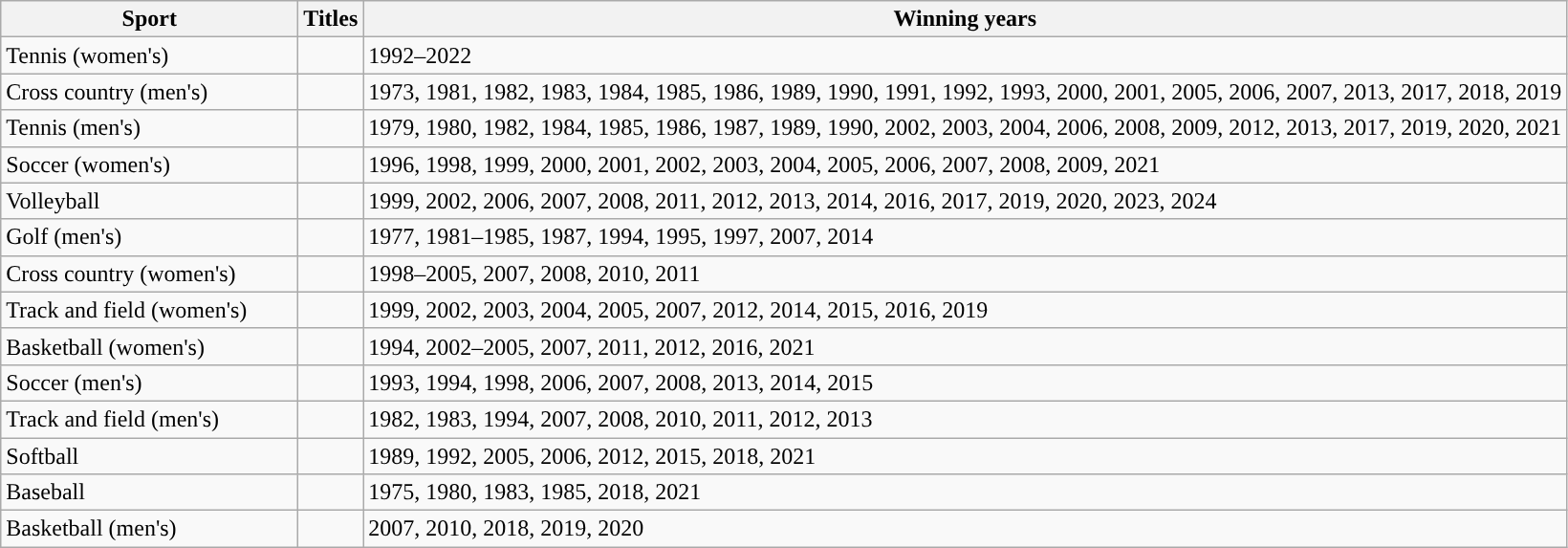<table class="wikitable"; style= "text-align: ">
<tr>
<th width=200px>Sport</th>
<th width=px>Titles</th>
<th width=px>Winning years</th>
</tr>
<tr>
<td>Tennis (women's)</td>
<td></td>
<td>1992–2022</td>
</tr>
<tr>
<td>Cross country (men's)</td>
<td></td>
<td>1973, 1981, 1982, 1983, 1984, 1985, 1986, 1989, 1990, 1991, 1992, 1993, 2000, 2001, 2005, 2006, 2007, 2013, 2017, 2018, 2019</td>
</tr>
<tr>
<td>Tennis (men's)</td>
<td></td>
<td>1979, 1980, 1982, 1984, 1985, 1986, 1987, 1989, 1990, 2002, 2003, 2004, 2006, 2008, 2009, 2012, 2013, 2017, 2019, 2020, 2021</td>
</tr>
<tr>
<td>Soccer (women's)</td>
<td></td>
<td>1996, 1998, 1999, 2000, 2001, 2002, 2003, 2004, 2005, 2006, 2007, 2008, 2009, 2021</td>
</tr>
<tr>
<td>Volleyball</td>
<td></td>
<td>1999, 2002, 2006, 2007, 2008, 2011, 2012, 2013, 2014, 2016, 2017, 2019, 2020, 2023, 2024</td>
</tr>
<tr>
<td>Golf (men's)</td>
<td></td>
<td>1977, 1981–1985, 1987, 1994, 1995, 1997, 2007, 2014</td>
</tr>
<tr>
<td>Cross country (women's)</td>
<td></td>
<td>1998–2005, 2007, 2008, 2010, 2011</td>
</tr>
<tr>
<td>Track and field (women's)</td>
<td></td>
<td>1999, 2002, 2003, 2004, 2005, 2007, 2012, 2014, 2015, 2016, 2019</td>
</tr>
<tr>
<td>Basketball (women's)</td>
<td></td>
<td>1994, 2002–2005, 2007, 2011, 2012, 2016, 2021</td>
</tr>
<tr>
<td>Soccer (men's)</td>
<td></td>
<td>1993, 1994, 1998, 2006, 2007, 2008, 2013, 2014, 2015</td>
</tr>
<tr>
<td>Track and field (men's)</td>
<td></td>
<td>1982, 1983, 1994, 2007, 2008, 2010, 2011, 2012, 2013</td>
</tr>
<tr>
<td>Softball</td>
<td></td>
<td>1989, 1992, 2005, 2006, 2012, 2015, 2018, 2021</td>
</tr>
<tr>
<td>Baseball</td>
<td></td>
<td>1975, 1980, 1983, 1985, 2018, 2021</td>
</tr>
<tr>
<td>Basketball (men's)</td>
<td></td>
<td>2007, 2010, 2018, 2019, 2020</td>
</tr>
</table>
